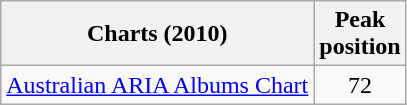<table class="wikitable sortable">
<tr>
<th align="left">Charts (2010)</th>
<th align="left">Peak<br>position</th>
</tr>
<tr>
<td align="left"><a href='#'>Australian ARIA Albums Chart</a></td>
<td style="text-align:center;">72</td>
</tr>
</table>
